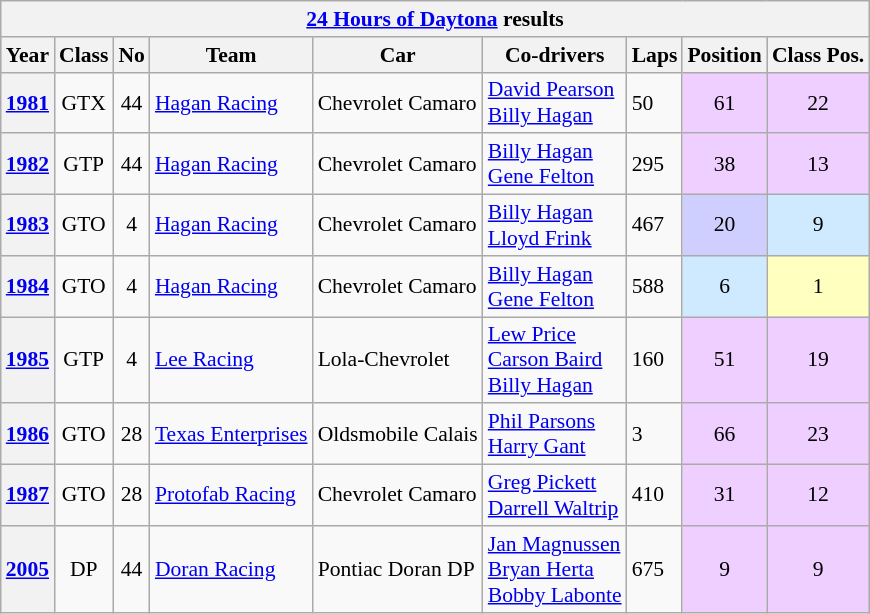<table class="wikitable" style="font-size:90%">
<tr>
<th colspan=45><a href='#'>24 Hours of Daytona</a> results</th>
</tr>
<tr style="background:#abbbdd;">
<th>Year</th>
<th>Class</th>
<th>No</th>
<th>Team</th>
<th>Car</th>
<th>Co-drivers</th>
<th>Laps</th>
<th>Position</th>
<th>Class Pos.</th>
</tr>
<tr>
<th><a href='#'>1981</a></th>
<td align=center>GTX</td>
<td align=center>44</td>
<td> <a href='#'>Hagan Racing</a></td>
<td>Chevrolet Camaro</td>
<td> <a href='#'>David Pearson</a><br> <a href='#'>Billy Hagan</a></td>
<td>50</td>
<td style="background:#EFCFFF;" align=center>61 </td>
<td style="background:#EFCFFF;" align=center>22 </td>
</tr>
<tr>
<th><a href='#'>1982</a></th>
<td align=center>GTP</td>
<td align=center>44</td>
<td> <a href='#'>Hagan Racing</a></td>
<td>Chevrolet Camaro</td>
<td> <a href='#'>Billy Hagan</a><br> <a href='#'>Gene Felton</a></td>
<td>295</td>
<td style="background:#EFCFFF;" align=center>38 </td>
<td style="background:#EFCFFF;" align=center>13 </td>
</tr>
<tr>
<th><a href='#'>1983</a></th>
<td align=center>GTO</td>
<td align=center>4</td>
<td> <a href='#'>Hagan Racing</a></td>
<td>Chevrolet Camaro</td>
<td> <a href='#'>Billy Hagan</a><br> <a href='#'>Lloyd Frink</a></td>
<td>467</td>
<td style="background:#CFCFFF;" align=center>20</td>
<td style="background:#CFEAFF;" align=center>9</td>
</tr>
<tr>
<th><a href='#'>1984</a></th>
<td align=center>GTO</td>
<td align=center>4</td>
<td> <a href='#'>Hagan Racing</a></td>
<td>Chevrolet Camaro</td>
<td> <a href='#'>Billy Hagan</a><br> <a href='#'>Gene Felton</a></td>
<td>588</td>
<td style="background:#CFEAFF;" align=center>6</td>
<td style="background:#FFFFBF;" align=center>1</td>
</tr>
<tr>
<th><a href='#'>1985</a></th>
<td align=center>GTP</td>
<td align=center>4</td>
<td> <a href='#'>Lee Racing</a></td>
<td>Lola-Chevrolet</td>
<td> <a href='#'>Lew Price</a><br> <a href='#'>Carson Baird</a><br> <a href='#'>Billy Hagan</a></td>
<td>160</td>
<td style="background:#EFCFFF;" align=center>51 </td>
<td style="background:#EFCFFF;" align=center>19 </td>
</tr>
<tr>
<th><a href='#'>1986</a></th>
<td align=center>GTO</td>
<td align=center>28</td>
<td> <a href='#'>Texas Enterprises</a></td>
<td>Oldsmobile Calais</td>
<td> <a href='#'>Phil Parsons</a><br> <a href='#'>Harry Gant</a></td>
<td>3</td>
<td style="background:#EFCFFF;" align=center>66 </td>
<td style="background:#EFCFFF;" align=center>23 </td>
</tr>
<tr>
<th><a href='#'>1987</a></th>
<td align=center>GTO</td>
<td align=center>28</td>
<td> <a href='#'>Protofab Racing</a></td>
<td>Chevrolet Camaro</td>
<td> <a href='#'>Greg Pickett</a><br> <a href='#'>Darrell Waltrip</a></td>
<td>410</td>
<td style="background:#EFCFFF;" align=center>31 </td>
<td style="background:#EFCFFF;" align=center>12 </td>
</tr>
<tr>
<th><a href='#'>2005</a></th>
<td align=center>DP</td>
<td align=center>44</td>
<td> <a href='#'>Doran Racing</a></td>
<td>Pontiac Doran DP</td>
<td> <a href='#'>Jan Magnussen</a><br> <a href='#'>Bryan Herta</a><br> <a href='#'>Bobby Labonte</a></td>
<td>675</td>
<td style="background:#EFCFFF;" align=center>9 </td>
<td style="background:#EFCFFF;" align=center>9 </td>
</tr>
</table>
